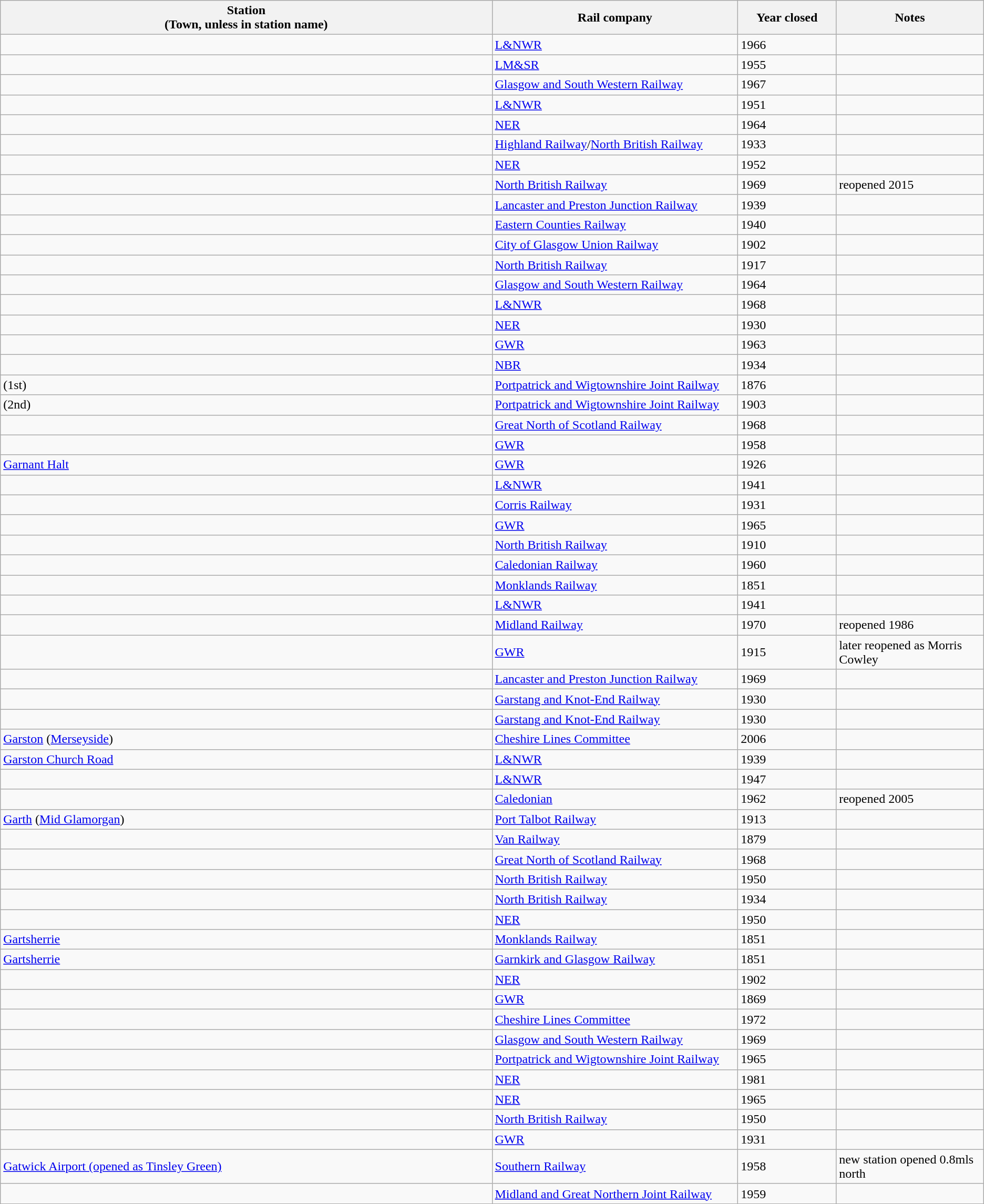<table class="wikitable sortable">
<tr>
<th style="width:50%">Station<br>(Town, unless in station name)</th>
<th style="width:25%">Rail company</th>
<th style="width:10%">Year closed</th>
<th style="width:20%">Notes</th>
</tr>
<tr>
<td></td>
<td><a href='#'>L&NWR</a></td>
<td>1966</td>
<td></td>
</tr>
<tr>
<td></td>
<td><a href='#'>LM&SR</a></td>
<td>1955</td>
<td></td>
</tr>
<tr>
<td></td>
<td><a href='#'>Glasgow and South Western Railway</a></td>
<td>1967</td>
<td></td>
</tr>
<tr>
<td></td>
<td><a href='#'>L&NWR</a></td>
<td>1951</td>
</tr>
<tr>
<td></td>
<td><a href='#'>NER</a></td>
<td>1964</td>
<td></td>
</tr>
<tr>
<td></td>
<td><a href='#'>Highland Railway</a>/<a href='#'>North British Railway</a></td>
<td>1933</td>
</tr>
<tr>
<td></td>
<td><a href='#'>NER</a></td>
<td>1952</td>
<td></td>
</tr>
<tr>
<td></td>
<td><a href='#'>North British Railway</a></td>
<td>1969</td>
<td>reopened 2015</td>
</tr>
<tr>
<td></td>
<td><a href='#'>Lancaster and Preston Junction Railway</a></td>
<td>1939</td>
<td></td>
</tr>
<tr>
<td></td>
<td><a href='#'>Eastern Counties Railway</a></td>
<td>1940</td>
<td></td>
</tr>
<tr>
<td></td>
<td><a href='#'>City of Glasgow Union Railway</a></td>
<td>1902</td>
<td></td>
</tr>
<tr>
<td></td>
<td><a href='#'>North British Railway</a></td>
<td>1917</td>
<td></td>
</tr>
<tr>
<td></td>
<td><a href='#'>Glasgow and South Western Railway</a></td>
<td>1964</td>
<td></td>
</tr>
<tr>
<td></td>
<td><a href='#'>L&NWR</a></td>
<td>1968</td>
<td></td>
</tr>
<tr>
<td></td>
<td><a href='#'>NER</a></td>
<td>1930</td>
<td></td>
</tr>
<tr>
<td></td>
<td><a href='#'>GWR</a></td>
<td>1963</td>
<td></td>
</tr>
<tr>
<td></td>
<td><a href='#'>NBR</a></td>
<td>1934</td>
<td></td>
</tr>
<tr>
<td> (1st)</td>
<td><a href='#'>Portpatrick and Wigtownshire Joint Railway</a></td>
<td>1876</td>
<td></td>
</tr>
<tr>
<td> (2nd)</td>
<td><a href='#'>Portpatrick and Wigtownshire Joint Railway</a></td>
<td>1903</td>
<td></td>
</tr>
<tr>
<td></td>
<td><a href='#'>Great North of Scotland Railway</a></td>
<td>1968</td>
<td></td>
</tr>
<tr>
<td></td>
<td><a href='#'>GWR</a></td>
<td>1958</td>
<td></td>
</tr>
<tr>
<td><a href='#'>Garnant Halt</a></td>
<td><a href='#'>GWR</a></td>
<td>1926</td>
<td></td>
</tr>
<tr>
<td></td>
<td><a href='#'>L&NWR</a></td>
<td>1941</td>
<td></td>
</tr>
<tr>
<td></td>
<td><a href='#'>Corris Railway</a></td>
<td>1931</td>
<td></td>
</tr>
<tr>
<td></td>
<td><a href='#'>GWR</a></td>
<td>1965</td>
<td></td>
</tr>
<tr>
<td></td>
<td><a href='#'>North British Railway</a></td>
<td>1910</td>
<td></td>
</tr>
<tr>
<td></td>
<td><a href='#'>Caledonian Railway</a></td>
<td>1960</td>
<td></td>
</tr>
<tr>
<td></td>
<td><a href='#'>Monklands Railway</a></td>
<td>1851</td>
<td></td>
</tr>
<tr>
<td></td>
<td><a href='#'>L&NWR</a></td>
<td>1941</td>
<td></td>
</tr>
<tr>
<td></td>
<td><a href='#'>Midland Railway</a></td>
<td>1970</td>
<td>reopened 1986</td>
</tr>
<tr>
<td></td>
<td><a href='#'>GWR</a></td>
<td>1915</td>
<td>later reopened as Morris Cowley</td>
</tr>
<tr>
<td></td>
<td><a href='#'>Lancaster and Preston Junction Railway</a></td>
<td>1969</td>
<td></td>
</tr>
<tr>
<td></td>
<td><a href='#'>Garstang and Knot-End Railway</a></td>
<td>1930</td>
<td></td>
</tr>
<tr>
<td></td>
<td><a href='#'>Garstang and Knot-End Railway</a></td>
<td>1930</td>
<td></td>
</tr>
<tr>
<td><a href='#'>Garston</a> (<a href='#'>Merseyside</a>)</td>
<td><a href='#'>Cheshire Lines Committee</a></td>
<td>2006</td>
<td></td>
</tr>
<tr>
<td><a href='#'>Garston Church Road</a></td>
<td><a href='#'>L&NWR</a></td>
<td>1939</td>
<td></td>
</tr>
<tr>
<td></td>
<td><a href='#'>L&NWR</a></td>
<td>1947</td>
<td></td>
</tr>
<tr>
<td></td>
<td><a href='#'>Caledonian</a></td>
<td>1962</td>
<td>reopened 2005</td>
</tr>
<tr>
<td><a href='#'>Garth</a> (<a href='#'>Mid Glamorgan</a>)</td>
<td><a href='#'>Port Talbot Railway</a></td>
<td>1913</td>
<td></td>
</tr>
<tr>
<td></td>
<td><a href='#'>Van Railway</a></td>
<td>1879</td>
<td></td>
</tr>
<tr>
<td></td>
<td><a href='#'>Great North of Scotland Railway</a></td>
<td>1968</td>
<td></td>
</tr>
<tr>
<td></td>
<td><a href='#'>North British Railway</a></td>
<td>1950</td>
<td></td>
</tr>
<tr>
<td></td>
<td><a href='#'>North British Railway</a></td>
<td>1934</td>
<td></td>
</tr>
<tr>
<td></td>
<td><a href='#'>NER</a></td>
<td>1950</td>
<td></td>
</tr>
<tr>
<td><a href='#'>Gartsherrie</a></td>
<td><a href='#'>Monklands Railway</a></td>
<td>1851</td>
<td></td>
</tr>
<tr>
<td><a href='#'>Gartsherrie</a></td>
<td><a href='#'>Garnkirk and Glasgow Railway</a></td>
<td>1851</td>
<td></td>
</tr>
<tr>
<td></td>
<td><a href='#'>NER</a></td>
<td>1902</td>
<td></td>
</tr>
<tr>
<td></td>
<td><a href='#'>GWR</a></td>
<td>1869</td>
<td></td>
</tr>
<tr>
<td></td>
<td><a href='#'>Cheshire Lines Committee</a></td>
<td>1972</td>
<td></td>
</tr>
<tr>
<td></td>
<td><a href='#'>Glasgow and South Western Railway</a></td>
<td>1969</td>
<td></td>
</tr>
<tr>
<td></td>
<td><a href='#'>Portpatrick and Wigtownshire Joint Railway</a></td>
<td>1965</td>
<td></td>
</tr>
<tr>
<td></td>
<td><a href='#'>NER</a></td>
<td>1981</td>
<td></td>
</tr>
<tr>
<td></td>
<td><a href='#'>NER</a></td>
<td>1965</td>
<td></td>
</tr>
<tr>
<td></td>
<td><a href='#'>North British Railway</a></td>
<td>1950</td>
<td></td>
</tr>
<tr>
<td></td>
<td><a href='#'>GWR</a></td>
<td>1931</td>
<td></td>
</tr>
<tr>
<td><a href='#'>Gatwick Airport (opened as Tinsley Green)</a></td>
<td><a href='#'>Southern Railway</a></td>
<td>1958</td>
<td>new station opened 0.8mls north</td>
</tr>
<tr>
<td></td>
<td><a href='#'>Midland and Great Northern Joint Railway</a></td>
<td>1959</td>
<td></td>
</tr>
<tr>
</tr>
</table>
